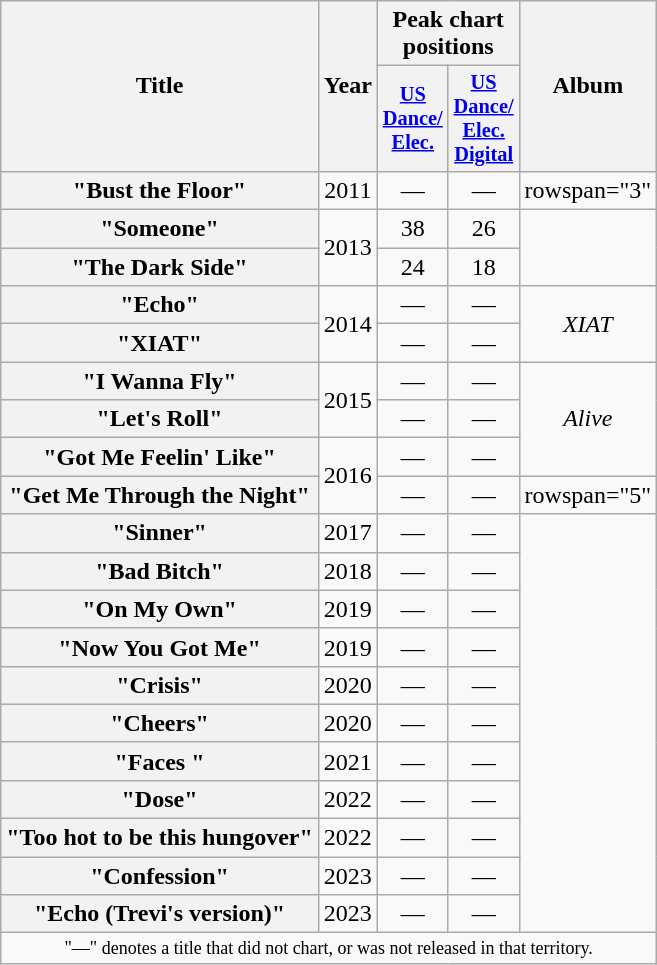<table class="wikitable plainrowheaders" style="text-align:center;">
<tr>
<th scope="col" rowspan="2">Title</th>
<th scope="col" rowspan="2">Year</th>
<th scope="col" colspan="2">Peak chart positions</th>
<th scope="col" rowspan="2">Album</th>
</tr>
<tr>
<th scope="col" style="width:3em;font-size:85%;"><a href='#'>US<br>Dance/<br>Elec.</a><br></th>
<th scope="col" style="width:3em;font-size:85%;"><a href='#'>US<br>Dance/<br>Elec.<br>Digital</a><br></th>
</tr>
<tr>
<th scope="row">"Bust the Floor"</th>
<td>2011</td>
<td>—</td>
<td>—</td>
<td>rowspan="3" </td>
</tr>
<tr>
<th scope="row">"Someone"</th>
<td rowspan="2">2013</td>
<td>38</td>
<td>26</td>
</tr>
<tr>
<th scope="row">"The Dark Side"</th>
<td>24</td>
<td>18</td>
</tr>
<tr>
<th scope="row">"Echo"</th>
<td rowspan="2">2014</td>
<td>—</td>
<td>—</td>
<td rowspan="2"><em>XIAT</em></td>
</tr>
<tr>
<th scope="row">"XIAT"</th>
<td>—</td>
<td>—</td>
</tr>
<tr>
<th scope="row">"I Wanna Fly"</th>
<td rowspan="2">2015</td>
<td>—</td>
<td>—</td>
<td rowspan="3"><em>Alive</em></td>
</tr>
<tr>
<th scope="row">"Let's Roll"</th>
<td>—</td>
<td>—</td>
</tr>
<tr>
<th scope="row">"Got Me Feelin' Like"</th>
<td rowspan="2">2016</td>
<td>—</td>
<td>—</td>
</tr>
<tr>
<th scope="row">"Get Me Through the Night"</th>
<td>—</td>
<td>—</td>
<td>rowspan="5"  </td>
</tr>
<tr>
<th scope="row">"Sinner"</th>
<td>2017</td>
<td>—</td>
<td>—</td>
</tr>
<tr>
<th scope="row">"Bad Bitch"</th>
<td>2018</td>
<td>—</td>
<td>—</td>
</tr>
<tr>
<th scope="row">"On My Own"</th>
<td>2019</td>
<td>—</td>
<td>—</td>
</tr>
<tr>
<th scope="row">"Now You Got Me"</th>
<td>2019</td>
<td>—</td>
<td>—</td>
</tr>
<tr>
<th scope="row">"Crisis"</th>
<td>2020</td>
<td>—</td>
<td>—</td>
</tr>
<tr>
<th scope="row">"Cheers"</th>
<td>2020</td>
<td>—</td>
<td>—</td>
</tr>
<tr>
<th scope="row">"Faces "</th>
<td>2021</td>
<td>—</td>
<td>—</td>
</tr>
<tr>
<th scope="row">"Dose"</th>
<td>2022</td>
<td>—</td>
<td>—</td>
</tr>
<tr>
<th scope="row">"Too hot to be this hungover"</th>
<td>2022</td>
<td>—</td>
<td>—</td>
</tr>
<tr>
<th scope="row">"Confession"</th>
<td>2023</td>
<td>—</td>
<td>—</td>
</tr>
<tr>
<th scope="row">"Echo (Trevi's version)"</th>
<td>2023</td>
<td>—</td>
<td>—</td>
</tr>
<tr>
<td colspan="5" style="font-size:9pt">"—" denotes a title that did not chart, or was not released in that territory.</td>
</tr>
</table>
